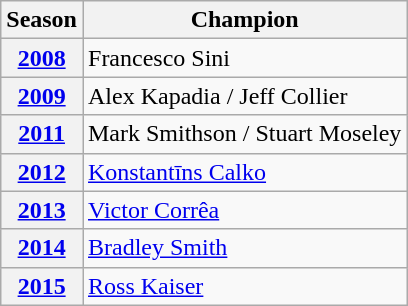<table class="wikitable">
<tr>
<th>Season</th>
<th>Champion</th>
</tr>
<tr>
<th><a href='#'>2008</a></th>
<td> Francesco Sini</td>
</tr>
<tr>
<th><a href='#'>2009</a></th>
<td> Alex Kapadia /  Jeff Collier</td>
</tr>
<tr>
<th><a href='#'>2011</a></th>
<td>Mark Smithson / Stuart Moseley</td>
</tr>
<tr>
<th><a href='#'>2012</a></th>
<td> <a href='#'>Konstantīns Calko</a></td>
</tr>
<tr>
<th><a href='#'>2013</a></th>
<td> <a href='#'>Victor Corrêa</a></td>
</tr>
<tr>
<th><a href='#'>2014</a></th>
<td> <a href='#'>Bradley Smith</a></td>
</tr>
<tr>
<th><a href='#'>2015</a></th>
<td> <a href='#'>Ross Kaiser</a></td>
</tr>
</table>
